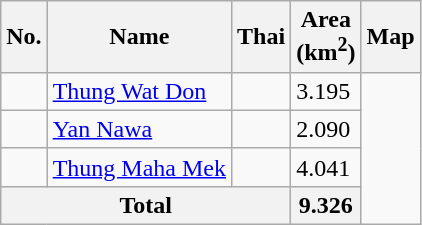<table class="wikitable sortable">
<tr>
<th>No.</th>
<th>Name</th>
<th>Thai</th>
<th>Area<br>(km<sup>2</sup>)</th>
<th>Map</th>
</tr>
<tr>
<td></td>
<td><a href='#'>Thung Wat Don</a></td>
<td></td>
<td><div>3.195</div></td>
<td rowspan=4></td>
</tr>
<tr>
<td></td>
<td><a href='#'>Yan Nawa</a></td>
<td></td>
<td><div>2.090</div></td>
</tr>
<tr>
<td></td>
<td><a href='#'>Thung Maha Mek</a></td>
<td></td>
<td><div>4.041</div></td>
</tr>
<tr>
<th colspan=3>Total</th>
<th><div>9.326</div></th>
</tr>
</table>
